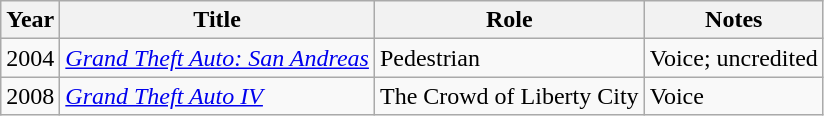<table class="wikitable sortable">
<tr>
<th>Year</th>
<th>Title</th>
<th>Role</th>
<th>Notes</th>
</tr>
<tr>
<td>2004</td>
<td><em><a href='#'>Grand Theft Auto: San Andreas</a></em></td>
<td>Pedestrian</td>
<td>Voice; uncredited</td>
</tr>
<tr>
<td>2008</td>
<td><em><a href='#'>Grand Theft Auto IV</a></em></td>
<td>The Crowd of Liberty City</td>
<td>Voice</td>
</tr>
</table>
